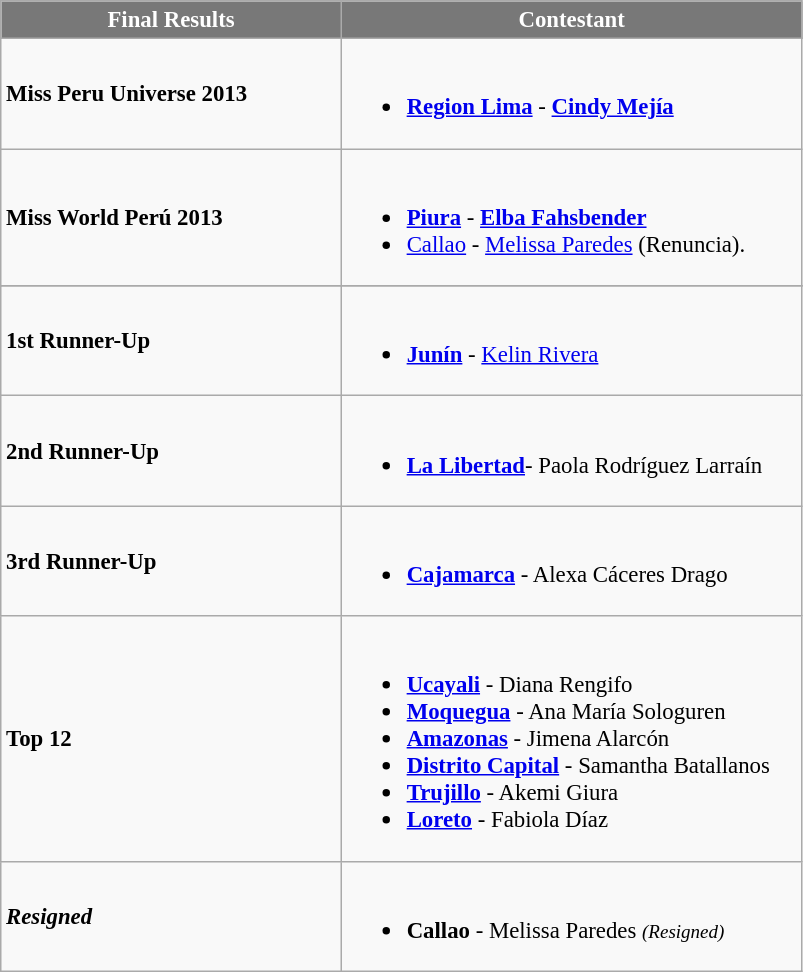<table class="wikitable sortable" style="font-size: 95%;">
<tr>
<th width="220" style="background-color:#787878;color:#FFFFFF;">Final Results</th>
<th width="300" style="background-color:#787878;color:#FFFFFF;">Contestant</th>
</tr>
<tr>
<td><strong>Miss Peru Universe 2013</strong></td>
<td><br><ul><li> <strong><a href='#'>Region Lima</a></strong> - <strong><a href='#'>Cindy Mejía</a></strong></li></ul></td>
</tr>
<tr>
<td><strong>Miss World Perú 2013</strong></td>
<td><br><ul><li> <strong><a href='#'>Piura</a></strong> - <strong><a href='#'>Elba Fahsbender</a></strong></li><li><a href='#'>Callao</a> - <a href='#'>Melissa Paredes</a> (Renuncia).</li></ul></td>
</tr>
<tr>
</tr>
<tr>
<td><strong>1st Runner-Up</strong></td>
<td><br><ul><li> <strong><a href='#'>Junín</a></strong> - <a href='#'>Kelin Rivera</a></li></ul></td>
</tr>
<tr>
<td><strong>2nd Runner-Up</strong></td>
<td><br><ul><li> <strong><a href='#'>La Libertad</a></strong>- Paola Rodríguez Larraín</li></ul></td>
</tr>
<tr>
<td><strong>3rd Runner-Up</strong></td>
<td><br><ul><li> <strong><a href='#'>Cajamarca</a></strong> - Alexa Cáceres Drago</li></ul></td>
</tr>
<tr>
<td><strong>Top 12</strong></td>
<td><br><ul><li> <strong><a href='#'>Ucayali</a></strong> - Diana Rengifo</li><li> <strong><a href='#'>Moquegua</a></strong> - Ana María Sologuren</li><li> <strong><a href='#'>Amazonas</a></strong> - Jimena Alarcón</li><li> <strong><a href='#'>Distrito Capital</a></strong> - Samantha Batallanos</li><li> <strong><a href='#'>Trujillo</a></strong> - Akemi Giura</li><li> <strong><a href='#'>Loreto</a></strong> - Fabiola Díaz</li></ul></td>
</tr>
<tr>
<td><strong><em>Resigned</em></strong></td>
<td><br><ul><li><strong>Callao</strong> - Melissa Paredes <em><small>(Resigned)</small></em></li></ul></td>
</tr>
</table>
